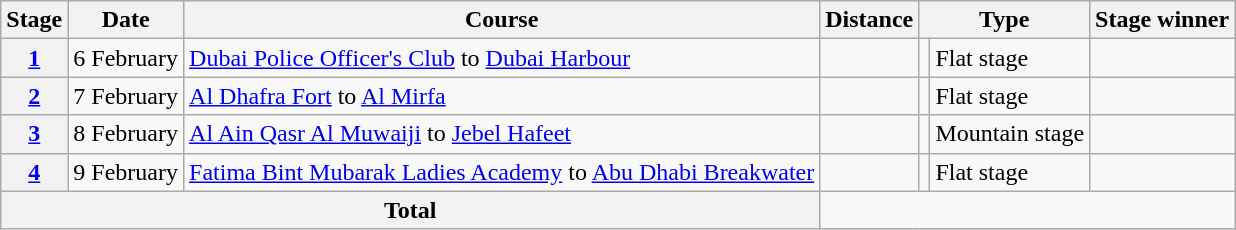<table class="wikitable">
<tr>
<th scope="col">Stage</th>
<th scope="col">Date</th>
<th scope="col">Course</th>
<th scope="col">Distance</th>
<th scope="col" colspan="2">Type</th>
<th scope="col">Stage winner</th>
</tr>
<tr>
<th scope="row"><a href='#'>1</a></th>
<td style="text-align:center;">6 February</td>
<td><a href='#'>Dubai Police Officer's Club</a> to <a href='#'>Dubai Harbour</a></td>
<td style="text-align:center;"></td>
<td></td>
<td>Flat stage</td>
<td></td>
</tr>
<tr>
<th scope="row"><a href='#'>2</a></th>
<td style="text-align:center;">7 February</td>
<td><a href='#'>Al Dhafra Fort</a> to <a href='#'>Al Mirfa</a></td>
<td style="text-align:center;"></td>
<td></td>
<td>Flat stage</td>
<td></td>
</tr>
<tr>
<th scope="row"><a href='#'>3</a></th>
<td style="text-align:center;">8 February</td>
<td><a href='#'>Al Ain Qasr Al Muwaiji</a> to <a href='#'>Jebel Hafeet</a></td>
<td style="text-align:center;"></td>
<td></td>
<td>Mountain stage</td>
<td></td>
</tr>
<tr>
<th scope="row"><a href='#'>4</a></th>
<td style="text-align:center;">9 February</td>
<td><a href='#'>Fatima Bint Mubarak Ladies Academy</a> to <a href='#'>Abu Dhabi Breakwater</a></td>
<td style="text-align:center;"></td>
<td></td>
<td>Flat stage</td>
<td></td>
</tr>
<tr>
<th colspan="3">Total</th>
<td colspan="4" style="text-align:center;"></td>
</tr>
</table>
